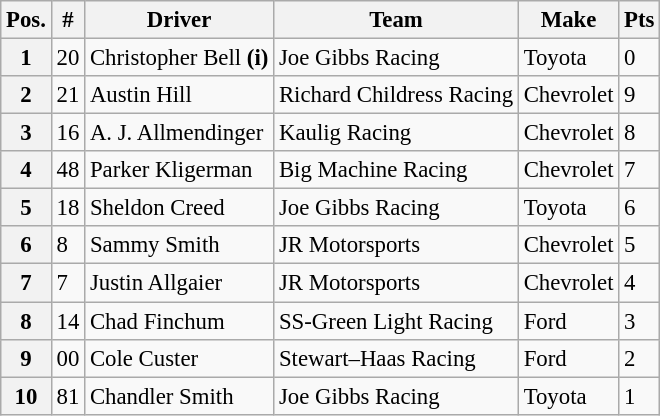<table class="wikitable" style="font-size:95%">
<tr>
<th>Pos.</th>
<th>#</th>
<th>Driver</th>
<th>Team</th>
<th>Make</th>
<th>Pts</th>
</tr>
<tr>
<th>1</th>
<td>20</td>
<td>Christopher Bell <strong>(i)</strong></td>
<td>Joe Gibbs Racing</td>
<td>Toyota</td>
<td>0</td>
</tr>
<tr>
<th>2</th>
<td>21</td>
<td>Austin Hill</td>
<td>Richard Childress Racing</td>
<td>Chevrolet</td>
<td>9</td>
</tr>
<tr>
<th>3</th>
<td>16</td>
<td>A. J. Allmendinger</td>
<td>Kaulig Racing</td>
<td>Chevrolet</td>
<td>8</td>
</tr>
<tr>
<th>4</th>
<td>48</td>
<td>Parker Kligerman</td>
<td>Big Machine Racing</td>
<td>Chevrolet</td>
<td>7</td>
</tr>
<tr>
<th>5</th>
<td>18</td>
<td>Sheldon Creed</td>
<td>Joe Gibbs Racing</td>
<td>Toyota</td>
<td>6</td>
</tr>
<tr>
<th>6</th>
<td>8</td>
<td>Sammy Smith</td>
<td>JR Motorsports</td>
<td>Chevrolet</td>
<td>5</td>
</tr>
<tr>
<th>7</th>
<td>7</td>
<td>Justin Allgaier</td>
<td>JR Motorsports</td>
<td>Chevrolet</td>
<td>4</td>
</tr>
<tr>
<th>8</th>
<td>14</td>
<td>Chad Finchum</td>
<td>SS-Green Light Racing</td>
<td>Ford</td>
<td>3</td>
</tr>
<tr>
<th>9</th>
<td>00</td>
<td>Cole Custer</td>
<td>Stewart–Haas Racing</td>
<td>Ford</td>
<td>2</td>
</tr>
<tr>
<th>10</th>
<td>81</td>
<td>Chandler Smith</td>
<td>Joe Gibbs Racing</td>
<td>Toyota</td>
<td>1</td>
</tr>
</table>
